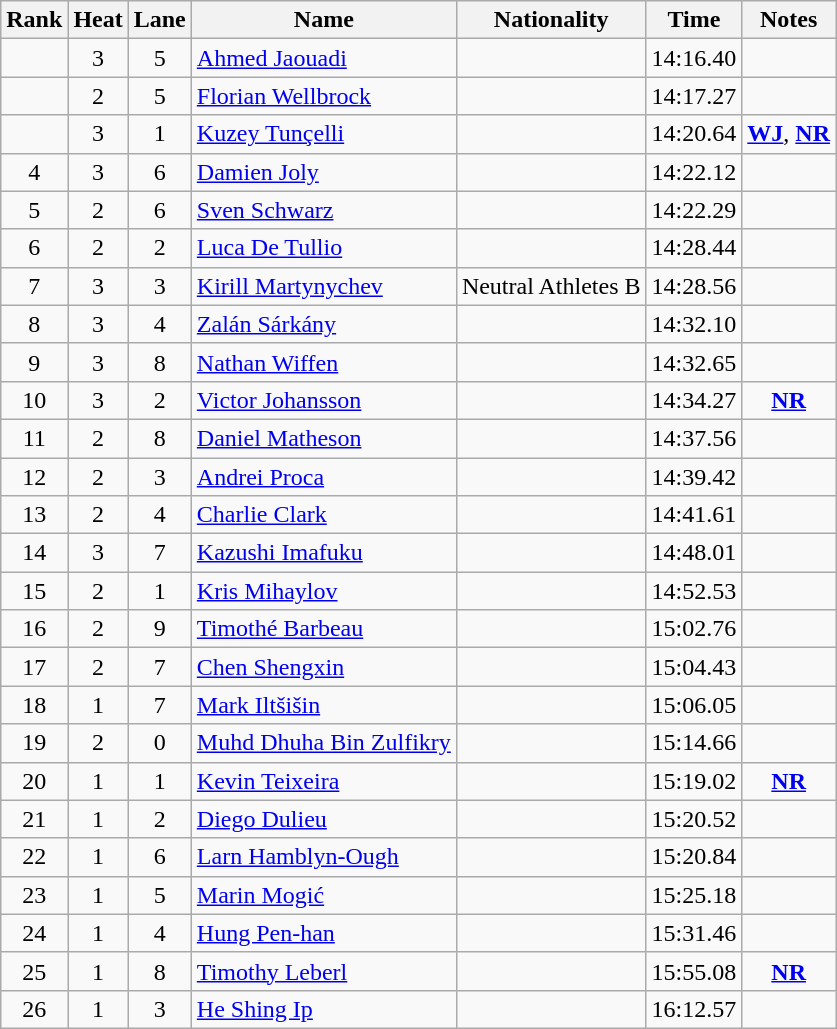<table class="wikitable sortable" style="text-align:center">
<tr>
<th>Rank</th>
<th>Heat</th>
<th>Lane</th>
<th>Name</th>
<th>Nationality</th>
<th>Time</th>
<th>Notes</th>
</tr>
<tr>
<td></td>
<td>3</td>
<td>5</td>
<td align=left><a href='#'>Ahmed Jaouadi</a></td>
<td align=left></td>
<td>14:16.40</td>
<td></td>
</tr>
<tr>
<td></td>
<td>2</td>
<td>5</td>
<td align=left><a href='#'>Florian Wellbrock</a></td>
<td align=left></td>
<td>14:17.27</td>
<td></td>
</tr>
<tr>
<td></td>
<td>3</td>
<td>1</td>
<td align=left><a href='#'>Kuzey Tunçelli</a></td>
<td align=left></td>
<td>14:20.64</td>
<td><a href='#'><strong>WJ</strong></a>, <strong><a href='#'>NR</a></strong></td>
</tr>
<tr>
<td>4</td>
<td>3</td>
<td>6</td>
<td align=left><a href='#'>Damien Joly</a></td>
<td align=left></td>
<td>14:22.12</td>
<td></td>
</tr>
<tr>
<td>5</td>
<td>2</td>
<td>6</td>
<td align=left><a href='#'>Sven Schwarz</a></td>
<td align=left></td>
<td>14:22.29</td>
<td></td>
</tr>
<tr>
<td>6</td>
<td>2</td>
<td>2</td>
<td align=left><a href='#'>Luca De Tullio</a></td>
<td align=left></td>
<td>14:28.44</td>
<td></td>
</tr>
<tr>
<td>7</td>
<td>3</td>
<td>3</td>
<td align=left><a href='#'>Kirill Martynychev</a></td>
<td align=left> Neutral Athletes B</td>
<td>14:28.56</td>
<td></td>
</tr>
<tr>
<td>8</td>
<td>3</td>
<td>4</td>
<td align=left><a href='#'>Zalán Sárkány</a></td>
<td align=left></td>
<td>14:32.10</td>
<td></td>
</tr>
<tr>
<td>9</td>
<td>3</td>
<td>8</td>
<td align=left><a href='#'>Nathan Wiffen</a></td>
<td align=left></td>
<td>14:32.65</td>
<td></td>
</tr>
<tr>
<td>10</td>
<td>3</td>
<td>2</td>
<td align=left><a href='#'>Victor Johansson</a></td>
<td align=left></td>
<td>14:34.27</td>
<td><strong><a href='#'>NR</a></strong></td>
</tr>
<tr>
<td>11</td>
<td>2</td>
<td>8</td>
<td align=left><a href='#'>Daniel Matheson</a></td>
<td align=left></td>
<td>14:37.56</td>
<td></td>
</tr>
<tr>
<td>12</td>
<td>2</td>
<td>3</td>
<td align=left><a href='#'>Andrei Proca</a></td>
<td align=left></td>
<td>14:39.42</td>
<td></td>
</tr>
<tr>
<td>13</td>
<td>2</td>
<td>4</td>
<td align=left><a href='#'>Charlie Clark</a></td>
<td align=left></td>
<td>14:41.61</td>
<td></td>
</tr>
<tr>
<td>14</td>
<td>3</td>
<td>7</td>
<td align=left><a href='#'>Kazushi Imafuku</a></td>
<td align=left></td>
<td>14:48.01</td>
<td></td>
</tr>
<tr>
<td>15</td>
<td>2</td>
<td>1</td>
<td align=left><a href='#'>Kris Mihaylov</a></td>
<td align=left></td>
<td>14:52.53</td>
<td></td>
</tr>
<tr>
<td>16</td>
<td>2</td>
<td>9</td>
<td align=left><a href='#'>Timothé Barbeau</a></td>
<td align=left></td>
<td>15:02.76</td>
<td></td>
</tr>
<tr>
<td>17</td>
<td>2</td>
<td>7</td>
<td align=left><a href='#'>Chen Shengxin</a></td>
<td align=left></td>
<td>15:04.43</td>
<td></td>
</tr>
<tr>
<td>18</td>
<td>1</td>
<td>7</td>
<td align=left><a href='#'>Mark Iltšišin</a></td>
<td align=left></td>
<td>15:06.05</td>
<td></td>
</tr>
<tr>
<td>19</td>
<td>2</td>
<td>0</td>
<td align=left><a href='#'>Muhd Dhuha Bin Zulfikry</a></td>
<td align=left></td>
<td>15:14.66</td>
<td></td>
</tr>
<tr>
<td>20</td>
<td>1</td>
<td>1</td>
<td align=left><a href='#'>Kevin Teixeira</a></td>
<td align=left></td>
<td>15:19.02</td>
<td><strong><a href='#'>NR</a></strong></td>
</tr>
<tr>
<td>21</td>
<td>1</td>
<td>2</td>
<td align=left><a href='#'>Diego Dulieu</a></td>
<td align=left></td>
<td>15:20.52</td>
<td></td>
</tr>
<tr>
<td>22</td>
<td>1</td>
<td>6</td>
<td align=left><a href='#'>Larn Hamblyn-Ough</a></td>
<td align=left></td>
<td>15:20.84</td>
<td></td>
</tr>
<tr>
<td>23</td>
<td>1</td>
<td>5</td>
<td align=left><a href='#'>Marin Mogić</a></td>
<td align=left></td>
<td>15:25.18</td>
<td></td>
</tr>
<tr>
<td>24</td>
<td>1</td>
<td>4</td>
<td align=left><a href='#'>Hung Pen-han</a></td>
<td align=left></td>
<td>15:31.46</td>
<td></td>
</tr>
<tr>
<td>25</td>
<td>1</td>
<td>8</td>
<td align=left><a href='#'>Timothy Leberl</a></td>
<td align=left></td>
<td>15:55.08</td>
<td><strong><a href='#'>NR</a></strong></td>
</tr>
<tr>
<td>26</td>
<td>1</td>
<td>3</td>
<td align=left><a href='#'>He Shing Ip</a></td>
<td align=left></td>
<td>16:12.57</td>
<td></td>
</tr>
</table>
